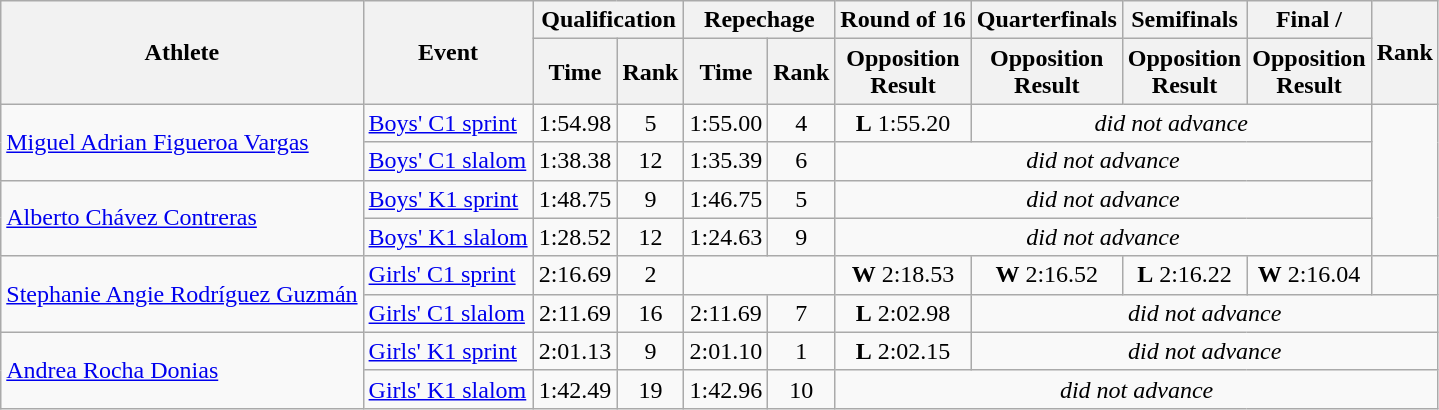<table class="wikitable">
<tr>
<th rowspan="2">Athlete</th>
<th rowspan="2">Event</th>
<th colspan="2">Qualification</th>
<th colspan="2">Repechage</th>
<th>Round of 16</th>
<th>Quarterfinals</th>
<th>Semifinals</th>
<th>Final / </th>
<th rowspan="2">Rank</th>
</tr>
<tr>
<th>Time</th>
<th>Rank</th>
<th>Time</th>
<th>Rank</th>
<th>Opposition<br>Result</th>
<th>Opposition<br>Result</th>
<th>Opposition<br>Result</th>
<th>Opposition<br>Result</th>
</tr>
<tr align="center">
<td rowspan="2" align="left"><a href='#'>Miguel Adrian Figueroa Vargas</a></td>
<td align="left"><a href='#'>Boys' C1 sprint</a></td>
<td>1:54.98</td>
<td>5</td>
<td>1:55.00</td>
<td>4</td>
<td><strong>L</strong> 1:55.20</td>
<td colspan="3"><em>did not advance</em></td>
</tr>
<tr align="center">
<td align="left"><a href='#'>Boys' C1 slalom</a></td>
<td>1:38.38</td>
<td>12</td>
<td>1:35.39</td>
<td>6</td>
<td colspan="4"><em>did not advance</em></td>
</tr>
<tr align="center">
<td rowspan="2" align="left"><a href='#'>Alberto Chávez Contreras</a></td>
<td align="left"><a href='#'>Boys' K1 sprint</a></td>
<td>1:48.75</td>
<td>9</td>
<td>1:46.75</td>
<td>5</td>
<td colspan="4"><em>did not advance</em></td>
</tr>
<tr align="center">
<td align="left"><a href='#'>Boys' K1 slalom</a></td>
<td>1:28.52</td>
<td>12</td>
<td>1:24.63</td>
<td>9</td>
<td colspan="4"><em>did not advance</em></td>
</tr>
<tr align="center">
<td rowspan="2" align="left"><a href='#'>Stephanie Angie Rodríguez Guzmán</a></td>
<td align="left"><a href='#'>Girls' C1 sprint</a></td>
<td>2:16.69</td>
<td>2</td>
<td colspan=2></td>
<td><strong>W</strong> 2:18.53</td>
<td><strong>W</strong> 2:16.52</td>
<td><strong>L</strong> 2:16.22</td>
<td><strong>W</strong> 2:16.04</td>
<td></td>
</tr>
<tr align="center">
<td align="left"><a href='#'>Girls' C1 slalom</a></td>
<td>2:11.69</td>
<td>16</td>
<td>2:11.69</td>
<td>7</td>
<td><strong>L</strong> 2:02.98</td>
<td colspan="4"><em>did not advance</em></td>
</tr>
<tr align="center">
<td rowspan="2" align="left"><a href='#'>Andrea Rocha Donias</a></td>
<td align="left"><a href='#'>Girls' K1 sprint</a></td>
<td>2:01.13</td>
<td>9</td>
<td>2:01.10</td>
<td>1</td>
<td><strong>L</strong> 2:02.15</td>
<td colspan="4"><em>did not advance</em></td>
</tr>
<tr align="center">
<td align="left"><a href='#'>Girls' K1 slalom</a></td>
<td>1:42.49</td>
<td>19</td>
<td>1:42.96</td>
<td>10</td>
<td colspan="5"><em>did not advance</em></td>
</tr>
</table>
